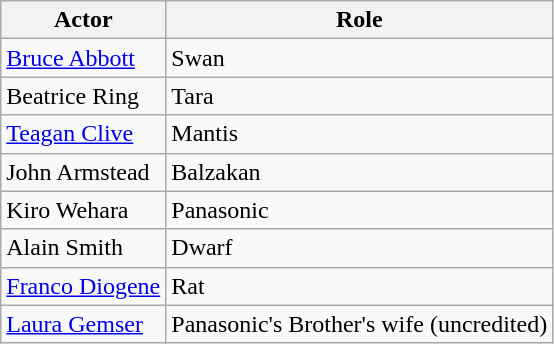<table class="wikitable">
<tr>
<th>Actor</th>
<th>Role</th>
</tr>
<tr>
<td><a href='#'>Bruce Abbott</a></td>
<td>Swan</td>
</tr>
<tr>
<td>Beatrice Ring</td>
<td>Tara</td>
</tr>
<tr>
<td><a href='#'>Teagan Clive</a></td>
<td>Mantis</td>
</tr>
<tr>
<td>John Armstead</td>
<td>Balzakan</td>
</tr>
<tr>
<td>Kiro Wehara</td>
<td>Panasonic</td>
</tr>
<tr>
<td>Alain Smith</td>
<td>Dwarf</td>
</tr>
<tr>
<td><a href='#'>Franco Diogene</a></td>
<td>Rat</td>
</tr>
<tr>
<td><a href='#'>Laura Gemser</a></td>
<td>Panasonic's Brother's wife (uncredited)</td>
</tr>
</table>
